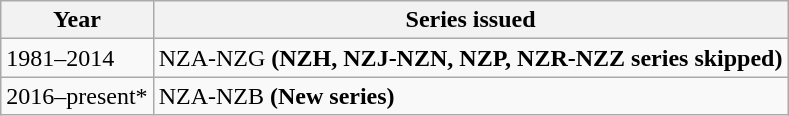<table class="wikitable">
<tr>
<th>Year</th>
<th>Series issued</th>
</tr>
<tr>
<td>1981–2014</td>
<td>NZA-NZG <strong>(NZH, NZJ-NZN, NZP, NZR-NZZ series skipped)</strong></td>
</tr>
<tr>
<td>2016–present*</td>
<td>NZA-NZB <strong>(New series)</strong></td>
</tr>
</table>
